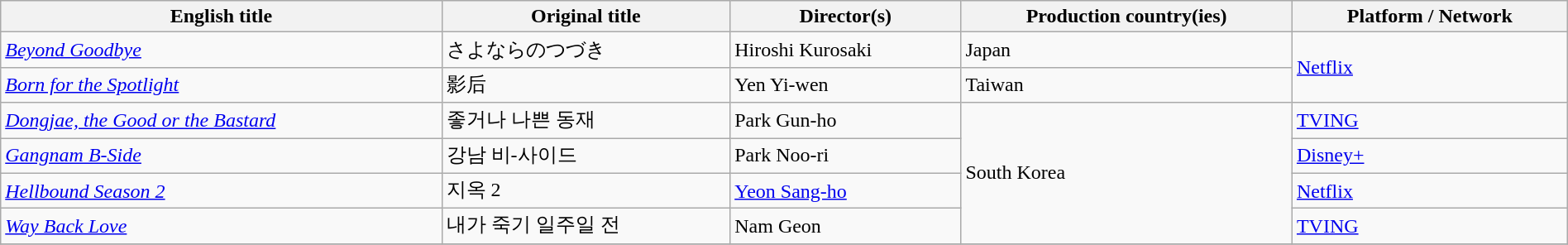<table class="sortable wikitable" style="width:100%; margin-bottom:4px" cellpadding="5">
<tr>
<th scope="col">English title</th>
<th scope="col">Original title</th>
<th scope="col">Director(s)</th>
<th scope="col">Production country(ies)</th>
<th scope="col">Platform / Network</th>
</tr>
<tr>
<td><em><a href='#'>Beyond Goodbye</a></em></td>
<td>さよならのつづき</td>
<td>Hiroshi Kurosaki</td>
<td>Japan</td>
<td rowspan=2><a href='#'>Netflix</a></td>
</tr>
<tr>
<td><em><a href='#'>Born for the Spotlight</a></em></td>
<td>影后</td>
<td>Yen Yi-wen</td>
<td>Taiwan</td>
</tr>
<tr>
<td><em><a href='#'>Dongjae, the Good or the Bastard</a></em></td>
<td>좋거나 나쁜 동재</td>
<td>Park Gun-ho</td>
<td rowspan=4>South Korea</td>
<td><a href='#'>TVING</a></td>
</tr>
<tr>
<td><em><a href='#'>Gangnam B-Side</a></em></td>
<td>강남 비-사이드</td>
<td>Park Noo-ri</td>
<td><a href='#'>Disney+</a></td>
</tr>
<tr>
<td><em><a href='#'>Hellbound Season 2</a></em></td>
<td>지옥 2</td>
<td><a href='#'>Yeon Sang-ho</a></td>
<td><a href='#'>Netflix</a></td>
</tr>
<tr>
<td><em><a href='#'>Way Back Love</a></em></td>
<td>내가 죽기 일주일 전</td>
<td>Nam Geon</td>
<td><a href='#'>TVING</a></td>
</tr>
<tr>
</tr>
</table>
